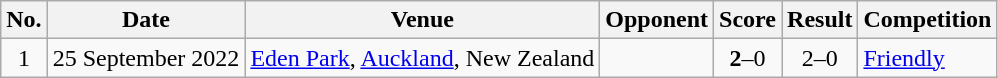<table class="wikitable" style="font-size:100%;">
<tr>
<th>No.</th>
<th>Date</th>
<th>Venue</th>
<th>Opponent</th>
<th>Score</th>
<th>Result</th>
<th>Competition</th>
</tr>
<tr>
<td align=center>1</td>
<td>25 September 2022</td>
<td><a href='#'>Eden Park</a>, <a href='#'>Auckland</a>, New Zealand</td>
<td></td>
<td align=center><strong>2</strong>–0</td>
<td align=center>2–0</td>
<td><a href='#'>Friendly</a></td>
</tr>
</table>
